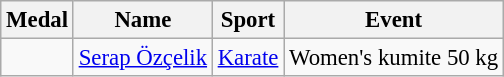<table class="wikitable sortable" style="font-size: 95%;">
<tr>
<th>Medal</th>
<th>Name</th>
<th>Sport</th>
<th>Event</th>
</tr>
<tr>
<td></td>
<td><a href='#'>Serap Özçelik</a></td>
<td><a href='#'>Karate</a></td>
<td>Women's kumite 50 kg</td>
</tr>
</table>
